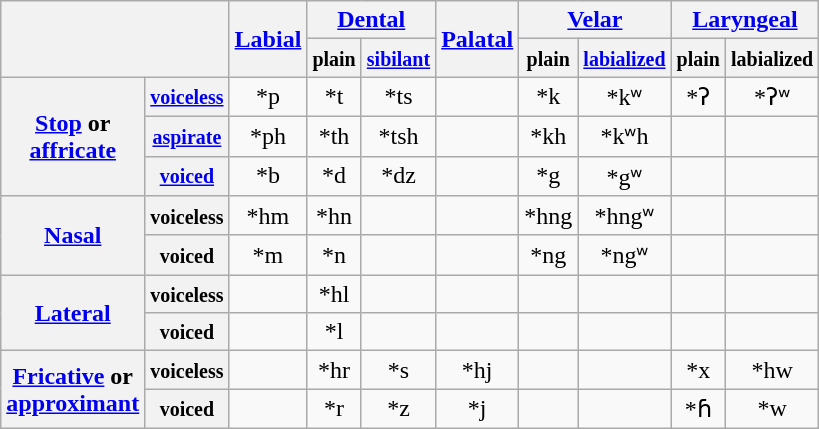<table class="wikitable" style="text-align: center;">
<tr>
<th colspan="2" rowspan="2"></th>
<th rowspan="2"><a href='#'>Labial</a></th>
<th colspan="2"><a href='#'>Dental</a></th>
<th rowspan="2"><a href='#'>Palatal</a><br></th>
<th colspan="2"><a href='#'>Velar</a></th>
<th colspan="2"><a href='#'>Laryngeal</a></th>
</tr>
<tr>
<th><small>plain</small></th>
<th><small><a href='#'>sibilant</a></small></th>
<th><small>plain</small></th>
<th><small><a href='#'>labialized</a></small></th>
<th><small>plain</small></th>
<th><small>labialized</small></th>
</tr>
<tr>
<th rowspan="3"><a href='#'>Stop</a> or<br><a href='#'>affricate</a></th>
<th><small><a href='#'>voiceless</a></small></th>
<td>*p</td>
<td>*t</td>
<td>*ts</td>
<td></td>
<td>*k</td>
<td>*kʷ</td>
<td>*ʔ</td>
<td>*ʔʷ</td>
</tr>
<tr>
<th><small><a href='#'>aspirate</a></small></th>
<td>*ph</td>
<td>*th</td>
<td>*tsh</td>
<td></td>
<td>*kh</td>
<td>*kʷh</td>
<td></td>
<td></td>
</tr>
<tr>
<th><small><a href='#'>voiced</a></small></th>
<td>*b</td>
<td>*d</td>
<td>*dz</td>
<td></td>
<td>*g</td>
<td>*gʷ</td>
<td></td>
<td></td>
</tr>
<tr>
<th rowspan="2"><a href='#'>Nasal</a></th>
<th><small>voiceless</small></th>
<td>*hm</td>
<td>*hn</td>
<td></td>
<td></td>
<td>*hng</td>
<td>*hngʷ</td>
<td></td>
<td></td>
</tr>
<tr>
<th><small>voiced</small></th>
<td>*m</td>
<td>*n</td>
<td></td>
<td></td>
<td>*ng</td>
<td>*ngʷ</td>
<td></td>
<td></td>
</tr>
<tr>
<th rowspan="2"><a href='#'>Lateral</a></th>
<th><small>voiceless</small></th>
<td></td>
<td>*hl</td>
<td></td>
<td></td>
<td></td>
<td></td>
<td></td>
<td></td>
</tr>
<tr>
<th><small>voiced</small></th>
<td></td>
<td>*l</td>
<td></td>
<td></td>
<td></td>
<td></td>
<td></td>
<td></td>
</tr>
<tr>
<th rowspan="2"><a href='#'>Fricative</a> or<br><a href='#'>approximant</a></th>
<th><small>voiceless</small></th>
<td></td>
<td>*hr</td>
<td>*s</td>
<td>*hj</td>
<td></td>
<td></td>
<td>*x</td>
<td>*hw</td>
</tr>
<tr>
<th><small>voiced</small></th>
<td></td>
<td>*r</td>
<td>*z</td>
<td>*j</td>
<td></td>
<td></td>
<td>*ɦ</td>
<td>*w</td>
</tr>
</table>
